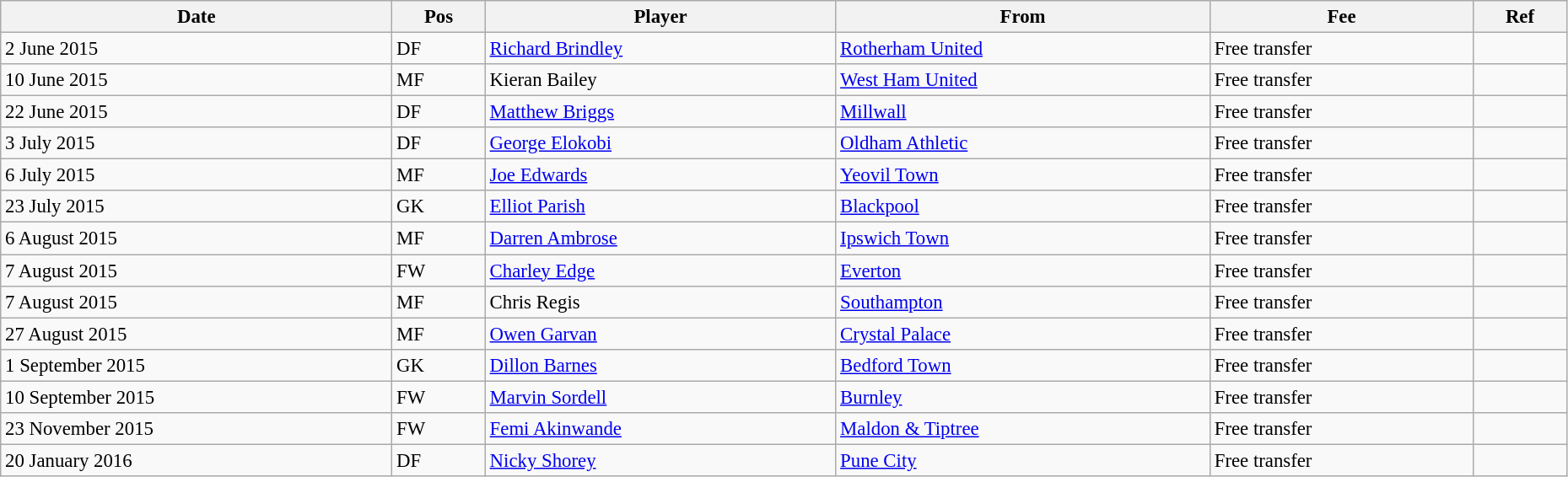<table width=98% class="wikitable" style="text-align:center; font-size:95%; text-align:left">
<tr>
<th>Date</th>
<th>Pos</th>
<th>Player</th>
<th>From</th>
<th>Fee</th>
<th>Ref</th>
</tr>
<tr>
<td>2 June 2015</td>
<td>DF</td>
<td> <a href='#'>Richard Brindley</a></td>
<td> <a href='#'>Rotherham United</a></td>
<td>Free transfer</td>
<td></td>
</tr>
<tr>
<td>10 June 2015</td>
<td>MF</td>
<td> Kieran Bailey</td>
<td> <a href='#'>West Ham United</a></td>
<td>Free transfer</td>
<td></td>
</tr>
<tr>
<td>22 June 2015</td>
<td>DF</td>
<td> <a href='#'>Matthew Briggs</a></td>
<td> <a href='#'>Millwall</a></td>
<td>Free transfer</td>
<td></td>
</tr>
<tr>
<td>3 July 2015</td>
<td>DF</td>
<td> <a href='#'>George Elokobi</a></td>
<td> <a href='#'>Oldham Athletic</a></td>
<td>Free transfer</td>
<td></td>
</tr>
<tr>
<td>6 July 2015</td>
<td>MF</td>
<td> <a href='#'>Joe Edwards</a></td>
<td> <a href='#'>Yeovil Town</a></td>
<td>Free transfer</td>
<td></td>
</tr>
<tr>
<td>23 July 2015</td>
<td>GK</td>
<td> <a href='#'>Elliot Parish</a></td>
<td> <a href='#'>Blackpool</a></td>
<td>Free transfer</td>
<td></td>
</tr>
<tr>
<td>6 August 2015</td>
<td>MF</td>
<td> <a href='#'>Darren Ambrose</a></td>
<td> <a href='#'>Ipswich Town</a></td>
<td>Free transfer</td>
<td></td>
</tr>
<tr>
<td>7 August 2015</td>
<td>FW</td>
<td> <a href='#'>Charley Edge</a></td>
<td> <a href='#'>Everton</a></td>
<td>Free transfer</td>
<td></td>
</tr>
<tr>
<td>7 August 2015</td>
<td>MF</td>
<td> Chris Regis</td>
<td> <a href='#'>Southampton</a></td>
<td>Free transfer</td>
<td></td>
</tr>
<tr>
<td>27 August 2015</td>
<td>MF</td>
<td> <a href='#'>Owen Garvan</a></td>
<td> <a href='#'>Crystal Palace</a></td>
<td>Free transfer</td>
<td></td>
</tr>
<tr>
<td>1 September 2015</td>
<td>GK</td>
<td> <a href='#'>Dillon Barnes</a></td>
<td> <a href='#'>Bedford Town</a></td>
<td>Free transfer</td>
<td></td>
</tr>
<tr>
<td>10 September 2015</td>
<td>FW</td>
<td> <a href='#'>Marvin Sordell</a></td>
<td> <a href='#'>Burnley</a></td>
<td>Free transfer</td>
<td></td>
</tr>
<tr>
<td>23 November 2015</td>
<td>FW</td>
<td> <a href='#'>Femi Akinwande</a></td>
<td> <a href='#'>Maldon & Tiptree</a></td>
<td>Free transfer</td>
<td></td>
</tr>
<tr>
<td>20 January 2016</td>
<td>DF</td>
<td> <a href='#'>Nicky Shorey</a></td>
<td> <a href='#'>Pune City</a></td>
<td>Free transfer</td>
<td></td>
</tr>
</table>
